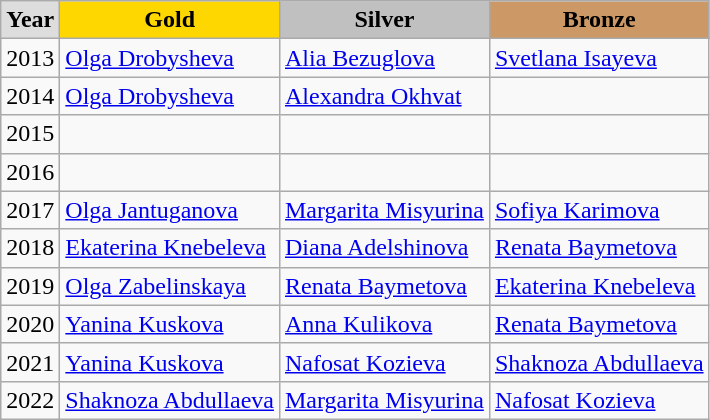<table class="wikitable" style="text-align:left;">
<tr>
<td style="background:#DDDDDD; font-weight:bold; text-align:center;">Year</td>
<td style="background:gold; font-weight:bold; text-align:center;">Gold</td>
<td style="background:silver; font-weight:bold; text-align:center;">Silver</td>
<td style="background:#cc9966; font-weight:bold; text-align:center;">Bronze</td>
</tr>
<tr>
<td>2013</td>
<td><a href='#'>Olga Drobysheva</a></td>
<td><a href='#'>Alia Bezuglova</a></td>
<td><a href='#'>Svetlana Isayeva</a></td>
</tr>
<tr>
<td>2014</td>
<td><a href='#'>Olga Drobysheva</a></td>
<td><a href='#'>Alexandra Okhvat</a></td>
<td></td>
</tr>
<tr>
<td>2015</td>
<td></td>
<td></td>
<td></td>
</tr>
<tr>
<td>2016</td>
<td></td>
<td></td>
<td></td>
</tr>
<tr>
<td>2017</td>
<td><a href='#'>Olga Jantuganova</a></td>
<td><a href='#'>Margarita Misyurina</a></td>
<td><a href='#'>Sofiya Karimova</a></td>
</tr>
<tr>
<td>2018</td>
<td><a href='#'>Ekaterina Knebeleva</a></td>
<td><a href='#'>Diana Adelshinova</a></td>
<td><a href='#'>Renata Baymetova</a></td>
</tr>
<tr>
<td>2019</td>
<td><a href='#'>Olga Zabelinskaya</a></td>
<td><a href='#'>Renata Baymetova</a></td>
<td><a href='#'>Ekaterina Knebeleva</a></td>
</tr>
<tr>
<td>2020</td>
<td><a href='#'>Yanina Kuskova</a></td>
<td><a href='#'>Anna Kulikova</a></td>
<td><a href='#'>Renata Baymetova</a></td>
</tr>
<tr>
<td>2021</td>
<td><a href='#'>Yanina Kuskova</a></td>
<td><a href='#'>Nafosat Kozieva</a></td>
<td><a href='#'>Shaknoza Abdullaeva</a></td>
</tr>
<tr>
<td>2022</td>
<td><a href='#'>Shaknoza Abdullaeva</a></td>
<td><a href='#'>Margarita Misyurina</a></td>
<td><a href='#'>Nafosat Kozieva</a></td>
</tr>
</table>
